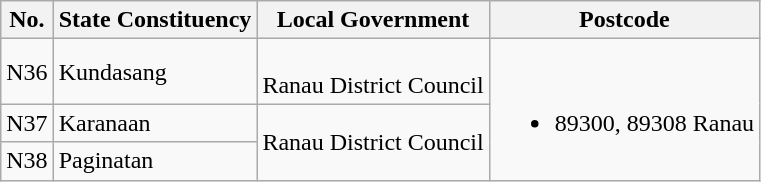<table class="wikitable">
<tr>
<th>No.</th>
<th>State Constituency</th>
<th>Local Government</th>
<th>Postcode</th>
</tr>
<tr>
<td>N36</td>
<td>Kundasang</td>
<td><br>Ranau District Council</td>
<td rowspan="3"><br><ul><li>89300, 89308 Ranau</li></ul></td>
</tr>
<tr>
<td>N37</td>
<td>Karanaan</td>
<td rowspan="2">Ranau District Council</td>
</tr>
<tr>
<td>N38</td>
<td>Paginatan</td>
</tr>
</table>
